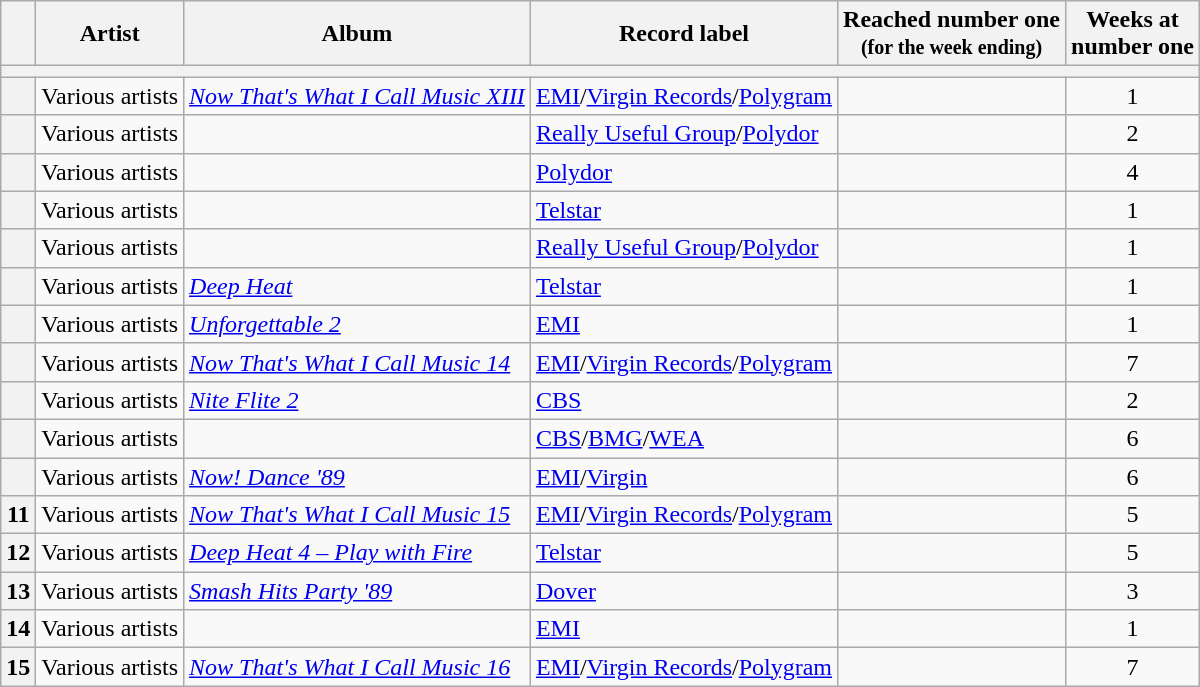<table class="wikitable plainrowheaders sortable">
<tr>
<th scope=col></th>
<th scope=col>Artist</th>
<th scope=col>Album</th>
<th scope=col>Record label</th>
<th scope=col>Reached number one<br><small>(for the week ending)</small></th>
<th scope=col>Weeks at<br>number one</th>
</tr>
<tr class=unsortable>
<th scope=row style="text-align:center;" colspan=6></th>
</tr>
<tr>
<th scope=row style="text-align:center;"></th>
<td>Various artists</td>
<td><em><a href='#'>Now That's What I Call Music XIII</a></em></td>
<td><a href='#'>EMI</a>/<a href='#'>Virgin Records</a>/<a href='#'>Polygram</a></td>
<td></td>
<td align=center>1</td>
</tr>
<tr>
<th scope=row style="text-align:center;"></th>
<td>Various artists</td>
<td><em></em></td>
<td><a href='#'>Really Useful Group</a>/<a href='#'>Polydor</a></td>
<td></td>
<td align=center>2</td>
</tr>
<tr>
<th scope=row style="text-align:center;"></th>
<td>Various artists</td>
<td><em></em></td>
<td><a href='#'>Polydor</a></td>
<td></td>
<td align=center>4</td>
</tr>
<tr>
<th scope=row style="text-align:center;"></th>
<td>Various artists</td>
<td><em></em></td>
<td><a href='#'>Telstar</a></td>
<td></td>
<td align=center>1</td>
</tr>
<tr>
<th scope=row style="text-align:center;"></th>
<td>Various artists</td>
<td><em></em></td>
<td><a href='#'>Really Useful Group</a>/<a href='#'>Polydor</a></td>
<td></td>
<td align=center>1</td>
</tr>
<tr>
<th scope=row style="text-align:center;"></th>
<td>Various artists</td>
<td><em><a href='#'>Deep Heat</a></em></td>
<td><a href='#'>Telstar</a></td>
<td></td>
<td align=center>1</td>
</tr>
<tr>
<th scope=row style="text-align:center;"></th>
<td>Various artists</td>
<td><em><a href='#'>Unforgettable 2</a></em></td>
<td><a href='#'>EMI</a></td>
<td></td>
<td align=center>1</td>
</tr>
<tr>
<th scope=row style="text-align:center;"></th>
<td>Various artists</td>
<td><em><a href='#'>Now That's What I Call Music 14</a></em></td>
<td><a href='#'>EMI</a>/<a href='#'>Virgin Records</a>/<a href='#'>Polygram</a></td>
<td></td>
<td align=center>7</td>
</tr>
<tr>
<th scope=row style="text-align:center;"></th>
<td>Various artists</td>
<td><em><a href='#'>Nite Flite 2</a></em></td>
<td><a href='#'>CBS</a></td>
<td></td>
<td align=center>2</td>
</tr>
<tr>
<th scope=row style="text-align:center;"></th>
<td>Various artists</td>
<td><em></em></td>
<td><a href='#'>CBS</a>/<a href='#'>BMG</a>/<a href='#'>WEA</a></td>
<td></td>
<td align=center>6</td>
</tr>
<tr>
<th scope=row style="text-align:center;"></th>
<td>Various artists</td>
<td><em><a href='#'>Now! Dance '89</a></em></td>
<td><a href='#'>EMI</a>/<a href='#'>Virgin</a></td>
<td></td>
<td align=center>6</td>
</tr>
<tr>
<th scope=row style="text-align:center;">11</th>
<td>Various artists</td>
<td><em><a href='#'>Now That's What I Call Music 15</a></em></td>
<td><a href='#'>EMI</a>/<a href='#'>Virgin Records</a>/<a href='#'>Polygram</a></td>
<td></td>
<td align=center>5</td>
</tr>
<tr>
<th scope=row style="text-align:center;">12</th>
<td>Various artists</td>
<td><em><a href='#'>Deep Heat 4 – Play with Fire</a></em></td>
<td><a href='#'>Telstar</a></td>
<td></td>
<td align=center>5</td>
</tr>
<tr>
<th scope=row style="text-align:center;">13</th>
<td>Various artists</td>
<td><em><a href='#'>Smash Hits Party '89</a></em></td>
<td><a href='#'>Dover</a></td>
<td></td>
<td align=center>3</td>
</tr>
<tr>
<th scope=row style="text-align:center;">14</th>
<td>Various artists</td>
<td><em></em></td>
<td><a href='#'>EMI</a></td>
<td></td>
<td align=center>1</td>
</tr>
<tr>
<th scope=row style="text-align:center;">15</th>
<td>Various artists</td>
<td><em><a href='#'>Now That's What I Call Music 16</a></em></td>
<td><a href='#'>EMI</a>/<a href='#'>Virgin Records</a>/<a href='#'>Polygram</a></td>
<td></td>
<td align=center>7</td>
</tr>
</table>
